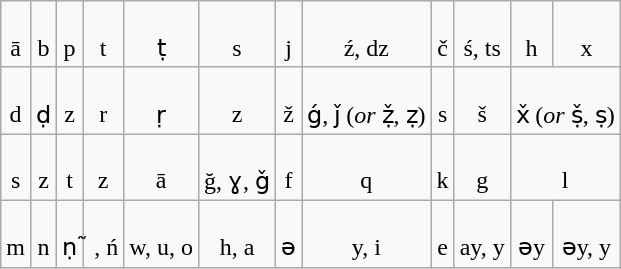<table class="wikitable" style="text-align:center;">
<tr>
<td><span></span><br>ā<br></td>
<td><span></span><br>b<br></td>
<td><span></span><br>p<br></td>
<td><span></span><br>t<br></td>
<td><span></span><br>ṭ<br></td>
<td><span></span><br>s<br></td>
<td><span></span><br>j<br></td>
<td><span></span><br>ź, dz<br></td>
<td><span></span><br>č<br></td>
<td><span></span><br>ś, ts<br></td>
<td><span></span><br>h<br></td>
<td><span></span><br>x<br></td>
</tr>
<tr>
<td><span></span><br>d<br></td>
<td><span></span><br>ḍ<br></td>
<td><span></span><br>z<br></td>
<td><span></span><br>r<br></td>
<td><span></span><br>ṛ<br></td>
<td><span></span><br>z<br></td>
<td><span></span><br>ž<br></td>
<td><span></span><br>ǵ, ǰ (<em>or</em> ẓ̌, ẓ)<br></td>
<td><span></span><br>s<br></td>
<td><span></span><br>š<br></td>
<td colspan="2"><span></span><br>x̌ (<em>or</em> ṣ̌, ṣ)<br></td>
</tr>
<tr>
<td><span></span><br>s<br></td>
<td><span></span><br>z<br></td>
<td><span></span><br>t<br></td>
<td><span></span><br>z<br></td>
<td><span></span><br>ā<br></td>
<td><span></span><br>ğ, ɣ, ǧ<br></td>
<td><span></span><br>f<br></td>
<td><span></span><br>q<br></td>
<td><span></span><br>k<br></td>
<td><span></span><br>g<br></td>
<td colspan="2"><span></span><br>l<br></td>
</tr>
<tr>
<td><span></span><br>m<br></td>
<td><span></span><br>n<br></td>
<td><span></span><br>ṇ<br></td>
<td><span></span><br> ̃ , ń<br></td>
<td><span></span><br>w, u, o<br></td>
<td><span></span><br>h, a<br></td>
<td><span></span><br>ə<br></td>
<td><span></span><br>y, i<br></td>
<td><span></span><br>e<br></td>
<td><span></span><br>ay, y<br></td>
<td><span></span><br>əy<br></td>
<td><span></span><br>əy, y<br></td>
</tr>
</table>
